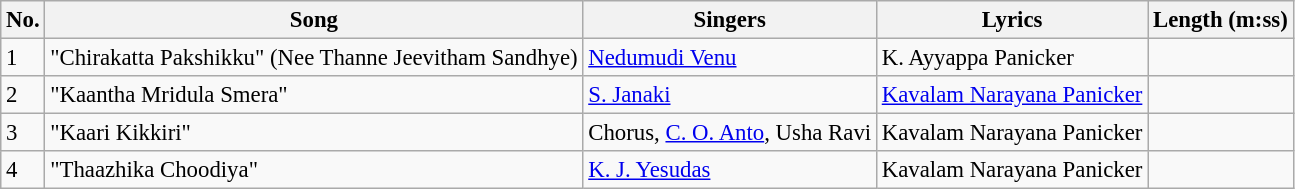<table class="wikitable" style="font-size:95%;">
<tr>
<th>No.</th>
<th>Song</th>
<th>Singers</th>
<th>Lyrics</th>
<th>Length (m:ss)</th>
</tr>
<tr>
<td>1</td>
<td>"Chirakatta Pakshikku" (Nee Thanne Jeevitham Sandhye)</td>
<td><a href='#'>Nedumudi Venu</a></td>
<td>K. Ayyappa Panicker</td>
<td></td>
</tr>
<tr>
<td>2</td>
<td>"Kaantha Mridula Smera"</td>
<td><a href='#'>S. Janaki</a></td>
<td><a href='#'>Kavalam Narayana Panicker</a></td>
<td></td>
</tr>
<tr>
<td>3</td>
<td>"Kaari Kikkiri"</td>
<td>Chorus, <a href='#'>C. O. Anto</a>, Usha Ravi</td>
<td>Kavalam Narayana Panicker</td>
<td></td>
</tr>
<tr>
<td>4</td>
<td>"Thaazhika Choodiya"</td>
<td><a href='#'>K. J. Yesudas</a></td>
<td>Kavalam Narayana Panicker</td>
<td></td>
</tr>
</table>
